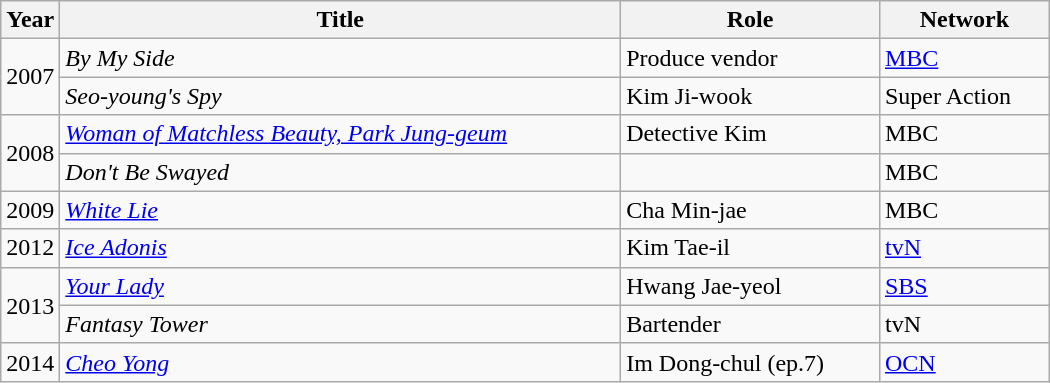<table class="wikitable" style="width:700px">
<tr>
<th width=10>Year</th>
<th>Title</th>
<th>Role</th>
<th>Network</th>
</tr>
<tr>
<td rowspan=2>2007</td>
<td><em>By My Side</em></td>
<td>Produce vendor</td>
<td><a href='#'>MBC</a></td>
</tr>
<tr>
<td><em>Seo-young's Spy</em></td>
<td>Kim Ji-wook</td>
<td>Super Action</td>
</tr>
<tr>
<td rowspan=2>2008</td>
<td><em><a href='#'>Woman of Matchless Beauty, Park Jung-geum</a></em></td>
<td>Detective Kim</td>
<td>MBC</td>
</tr>
<tr>
<td><em>Don't Be Swayed</em></td>
<td></td>
<td>MBC</td>
</tr>
<tr>
<td>2009</td>
<td><em><a href='#'>White Lie</a></em></td>
<td>Cha Min-jae</td>
<td>MBC</td>
</tr>
<tr>
<td>2012</td>
<td><em><a href='#'>Ice Adonis</a></em></td>
<td>Kim Tae-il</td>
<td><a href='#'>tvN</a></td>
</tr>
<tr>
<td rowspan=2>2013</td>
<td><em><a href='#'>Your Lady</a></em></td>
<td>Hwang Jae-yeol</td>
<td><a href='#'>SBS</a></td>
</tr>
<tr>
<td><em>Fantasy Tower</em></td>
<td>Bartender</td>
<td>tvN</td>
</tr>
<tr>
<td>2014</td>
<td><em><a href='#'>Cheo Yong</a></em></td>
<td>Im Dong-chul (ep.7)</td>
<td><a href='#'>OCN</a></td>
</tr>
</table>
